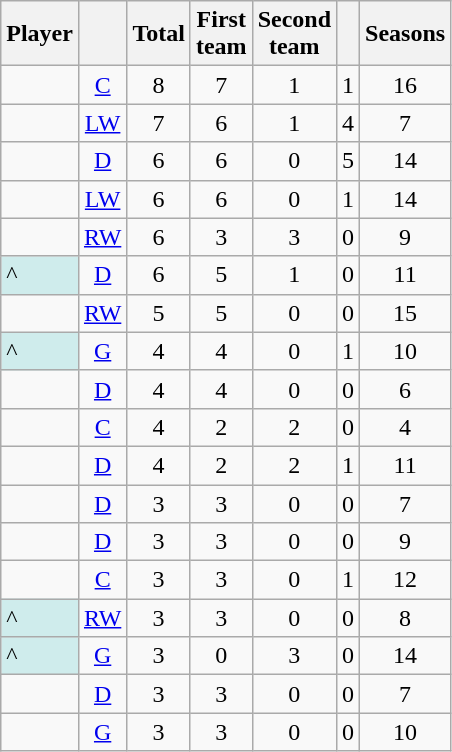<table class="wikitable sortable" style="text-align:center;">
<tr>
<th>Player</th>
<th></th>
<th>Total</th>
<th>First<br>team</th>
<th>Second<br>team</th>
<th></th>
<th>Seasons</th>
</tr>
<tr>
<td align=left></td>
<td><a href='#'>C</a></td>
<td>8</td>
<td>7</td>
<td>1</td>
<td>1</td>
<td>16</td>
</tr>
<tr>
<td align=left></td>
<td><a href='#'>LW</a></td>
<td>7</td>
<td>6</td>
<td>1</td>
<td>4</td>
<td>7</td>
</tr>
<tr>
<td align=left></td>
<td><a href='#'>D</a></td>
<td>6</td>
<td>6</td>
<td>0</td>
<td>5</td>
<td>14</td>
</tr>
<tr>
<td align=left></td>
<td><a href='#'>LW</a></td>
<td>6</td>
<td>6</td>
<td>0</td>
<td>1</td>
<td>14</td>
</tr>
<tr>
<td align=left></td>
<td><a href='#'>RW</a></td>
<td>6</td>
<td>3</td>
<td>3</td>
<td>0</td>
<td>9</td>
</tr>
<tr>
<td align=left bgcolor="#CFECEC">^</td>
<td><a href='#'>D</a></td>
<td>6</td>
<td>5</td>
<td>1</td>
<td>0</td>
<td>11</td>
</tr>
<tr>
<td align=left></td>
<td><a href='#'>RW</a></td>
<td>5</td>
<td>5</td>
<td>0</td>
<td>0</td>
<td>15</td>
</tr>
<tr>
<td align=left bgcolor="#CFECEC">^</td>
<td><a href='#'>G</a></td>
<td>4</td>
<td>4</td>
<td>0</td>
<td>1</td>
<td>10</td>
</tr>
<tr>
<td align=left></td>
<td><a href='#'>D</a></td>
<td>4</td>
<td>4</td>
<td>0</td>
<td>0</td>
<td>6</td>
</tr>
<tr>
<td align=left></td>
<td><a href='#'>C</a></td>
<td>4</td>
<td>2</td>
<td>2</td>
<td>0</td>
<td>4</td>
</tr>
<tr>
<td align=left></td>
<td><a href='#'>D</a></td>
<td>4</td>
<td>2</td>
<td>2</td>
<td>1</td>
<td>11</td>
</tr>
<tr>
<td align=left></td>
<td><a href='#'>D</a></td>
<td>3</td>
<td>3</td>
<td>0</td>
<td>0</td>
<td>7</td>
</tr>
<tr>
<td align=left></td>
<td><a href='#'>D</a></td>
<td>3</td>
<td>3</td>
<td>0</td>
<td>0</td>
<td>9</td>
</tr>
<tr>
<td align=left></td>
<td><a href='#'>C</a></td>
<td>3</td>
<td>3</td>
<td>0</td>
<td>1</td>
<td>12</td>
</tr>
<tr>
<td align=left bgcolor="#CFECEC">^</td>
<td><a href='#'>RW</a></td>
<td>3</td>
<td>3</td>
<td>0</td>
<td>0</td>
<td>8</td>
</tr>
<tr>
<td align=left bgcolor="#CFECEC">^</td>
<td><a href='#'>G</a></td>
<td>3</td>
<td>0</td>
<td>3</td>
<td>0</td>
<td>14</td>
</tr>
<tr>
<td align=left></td>
<td><a href='#'>D</a></td>
<td>3</td>
<td>3</td>
<td>0</td>
<td>0</td>
<td>7</td>
</tr>
<tr>
<td align=left></td>
<td><a href='#'>G</a></td>
<td>3</td>
<td>3</td>
<td>0</td>
<td>0</td>
<td>10</td>
</tr>
</table>
